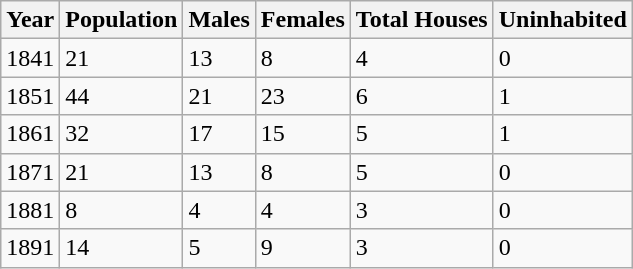<table class="wikitable">
<tr>
<th>Year</th>
<th>Population</th>
<th>Males</th>
<th>Females</th>
<th>Total Houses</th>
<th>Uninhabited</th>
</tr>
<tr>
<td>1841</td>
<td>21</td>
<td>13</td>
<td>8</td>
<td>4</td>
<td>0</td>
</tr>
<tr>
<td>1851</td>
<td>44</td>
<td>21</td>
<td>23</td>
<td>6</td>
<td>1</td>
</tr>
<tr>
<td>1861</td>
<td>32</td>
<td>17</td>
<td>15</td>
<td>5</td>
<td>1</td>
</tr>
<tr>
<td>1871</td>
<td>21</td>
<td>13</td>
<td>8</td>
<td>5</td>
<td>0</td>
</tr>
<tr>
<td>1881</td>
<td>8</td>
<td>4</td>
<td>4</td>
<td>3</td>
<td>0</td>
</tr>
<tr>
<td>1891</td>
<td>14</td>
<td>5</td>
<td>9</td>
<td>3</td>
<td>0</td>
</tr>
</table>
